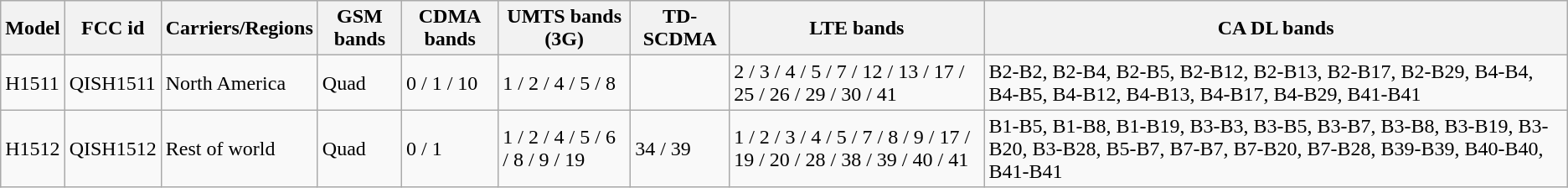<table class="wikitable">
<tr>
<th>Model</th>
<th>FCC id</th>
<th>Carriers/Regions</th>
<th>GSM bands</th>
<th>CDMA bands</th>
<th>UMTS bands (3G)</th>
<th>TD-SCDMA</th>
<th>LTE bands</th>
<th>CA DL bands</th>
</tr>
<tr>
<td>H1511</td>
<td>QISH1511</td>
<td>North America</td>
<td>Quad</td>
<td>0 / 1 / 10</td>
<td>1 / 2 / 4 / 5 / 8</td>
<td></td>
<td>2 / 3 / 4 / 5 / 7 / 12 / 13 / 17 / 25 / 26 / 29 / 30 / 41</td>
<td>B2-B2, B2-B4, B2-B5, B2-B12, B2-B13, B2-B17, B2-B29, B4-B4, B4-B5, B4-B12, B4-B13, B4-B17, B4-B29, B41-B41</td>
</tr>
<tr>
<td>H1512</td>
<td>QISH1512</td>
<td>Rest of world</td>
<td>Quad</td>
<td>0 / 1</td>
<td>1 / 2 / 4 / 5 / 6 / 8 / 9 / 19</td>
<td>34 / 39</td>
<td>1 / 2 / 3 / 4 / 5 / 7 / 8 / 9 / 17 / 19 / 20 / 28 / 38 / 39 / 40 / 41</td>
<td>B1-B5, B1-B8, B1-B19, B3-B3, B3-B5, B3-B7, B3-B8, B3-B19, B3-B20, B3-B28, B5-B7, B7-B7, B7-B20, B7-B28, B39-B39, B40-B40, B41-B41</td>
</tr>
</table>
